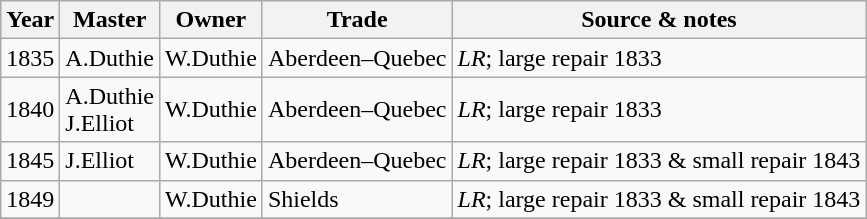<table class="sortable wikitable">
<tr>
<th>Year</th>
<th>Master</th>
<th>Owner</th>
<th>Trade</th>
<th>Source & notes</th>
</tr>
<tr>
<td>1835</td>
<td>A.Duthie</td>
<td>W.Duthie</td>
<td>Aberdeen–Quebec</td>
<td><em>LR</em>; large repair 1833</td>
</tr>
<tr>
<td>1840</td>
<td>A.Duthie<br>J.Elliot</td>
<td>W.Duthie</td>
<td>Aberdeen–Quebec</td>
<td><em>LR</em>; large repair 1833</td>
</tr>
<tr>
<td>1845</td>
<td>J.Elliot</td>
<td>W.Duthie</td>
<td>Aberdeen–Quebec</td>
<td><em>LR</em>; large repair 1833 & small repair 1843</td>
</tr>
<tr>
<td>1849</td>
<td></td>
<td>W.Duthie</td>
<td>Shields</td>
<td><em>LR</em>; large repair 1833 & small repair 1843</td>
</tr>
<tr>
</tr>
</table>
